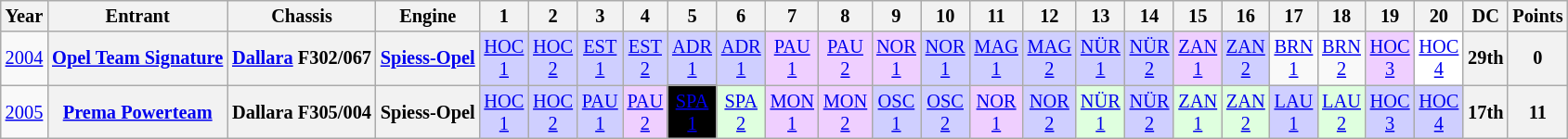<table class="wikitable" style="text-align:center; font-size:85%">
<tr>
<th>Year</th>
<th>Entrant</th>
<th>Chassis</th>
<th>Engine</th>
<th>1</th>
<th>2</th>
<th>3</th>
<th>4</th>
<th>5</th>
<th>6</th>
<th>7</th>
<th>8</th>
<th>9</th>
<th>10</th>
<th>11</th>
<th>12</th>
<th>13</th>
<th>14</th>
<th>15</th>
<th>16</th>
<th>17</th>
<th>18</th>
<th>19</th>
<th>20</th>
<th>DC</th>
<th>Points</th>
</tr>
<tr>
<td><a href='#'>2004</a></td>
<th nowrap><a href='#'>Opel Team Signature</a></th>
<th nowrap><a href='#'>Dallara</a> F302/067</th>
<th nowrap><a href='#'>Spiess-Opel</a></th>
<td style="background:#CFCFFF;"><a href='#'>HOC<br>1</a><br></td>
<td style="background:#CFCFFF;"><a href='#'>HOC<br>2</a><br></td>
<td style="background:#CFCFFF;"><a href='#'>EST<br>1</a><br></td>
<td style="background:#CFCFFF;"><a href='#'>EST<br>2</a><br></td>
<td style="background:#CFCFFF;"><a href='#'>ADR<br>1</a><br></td>
<td style="background:#CFCFFF;"><a href='#'>ADR<br>1</a><br></td>
<td style="background:#EFCFFF;"><a href='#'>PAU<br>1</a><br></td>
<td style="background:#EFCFFF;"><a href='#'>PAU<br>2</a><br></td>
<td style="background:#EFCFFF;"><a href='#'>NOR<br>1</a><br></td>
<td style="background:#CFCFFF;"><a href='#'>NOR<br>1</a><br></td>
<td style="background:#CFCFFF;"><a href='#'>MAG<br>1</a><br></td>
<td style="background:#CFCFFF;"><a href='#'>MAG<br>2</a><br></td>
<td style="background:#CFCFFF;"><a href='#'>NÜR<br>1</a><br></td>
<td style="background:#CFCFFF;"><a href='#'>NÜR<br>2</a><br></td>
<td style="background:#EFCFFF;"><a href='#'>ZAN<br>1</a><br></td>
<td style="background:#CFCFFF;"><a href='#'>ZAN<br>2</a><br></td>
<td><a href='#'>BRN<br>1</a></td>
<td><a href='#'>BRN<br>2</a></td>
<td style="background:#EFCFFF;"><a href='#'>HOC<br>3</a><br></td>
<td style="background:#FFFFFF;"><a href='#'>HOC<br>4</a><br></td>
<th>29th</th>
<th>0</th>
</tr>
<tr>
<td><a href='#'>2005</a></td>
<th nowrap><a href='#'>Prema Powerteam</a></th>
<th nowrap>Dallara F305/004</th>
<th nowrap>Spiess-Opel</th>
<td style="background:#CFCFFF;"><a href='#'>HOC<br>1</a><br></td>
<td style="background:#CFCFFF;"><a href='#'>HOC<br>2</a><br></td>
<td style="background:#CFCFFF;"><a href='#'>PAU<br>1</a><br></td>
<td style="background:#EFCFFF;"><a href='#'>PAU<br>2</a><br></td>
<td style="background:#000000; color:white"><a href='#'><span>SPA<br>1</span></a><br></td>
<td style="background:#DFFFDF;"><a href='#'>SPA<br>2</a><br></td>
<td style="background:#EFCFFF;"><a href='#'>MON<br>1</a><br></td>
<td style="background:#EFCFFF;"><a href='#'>MON<br>2</a><br></td>
<td style="background:#CFCFFF;"><a href='#'>OSC<br>1</a><br></td>
<td style="background:#CFCFFF;"><a href='#'>OSC<br>2</a><br></td>
<td style="background:#EFCFFF;"><a href='#'>NOR<br>1</a><br></td>
<td style="background:#CFCFFF;"><a href='#'>NOR<br>2</a><br></td>
<td style="background:#DFFFDF;"><a href='#'>NÜR<br>1</a><br></td>
<td style="background:#CFCFFF;"><a href='#'>NÜR<br>2</a><br></td>
<td style="background:#DFFFDF;"><a href='#'>ZAN<br>1</a><br></td>
<td style="background:#DFFFDF;"><a href='#'>ZAN<br>2</a><br></td>
<td style="background:#CFCFFF;"><a href='#'>LAU<br>1</a><br></td>
<td style="background:#DFFFDF;"><a href='#'>LAU<br>2</a><br></td>
<td style="background:#CFCFFF;"><a href='#'>HOC<br>3</a><br></td>
<td style="background:#CFCFFF;"><a href='#'>HOC<br>4</a><br></td>
<th>17th</th>
<th>11</th>
</tr>
</table>
